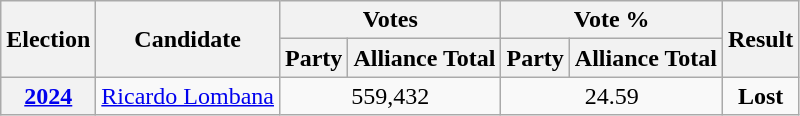<table class="wikitable" style="text-align: center;">
<tr>
<th rowspan="2">Election</th>
<th rowspan="2">Candidate</th>
<th colspan="2">Votes</th>
<th colspan="2">Vote %</th>
<th rowspan="2">Result</th>
</tr>
<tr>
<th>Party</th>
<th>Alliance Total</th>
<th>Party</th>
<th>Alliance Total</th>
</tr>
<tr>
<th><a href='#'>2024</a></th>
<td><a href='#'>Ricardo Lombana</a></td>
<td colspan=2>559,432</td>
<td colspan=2>24.59</td>
<td> <strong>Lost</strong></td>
</tr>
</table>
